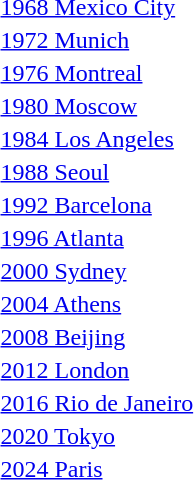<table>
<tr>
<td><a href='#'>1968 Mexico City</a><br></td>
<td></td>
<td></td>
<td></td>
</tr>
<tr>
<td><a href='#'>1972 Munich</a><br></td>
<td></td>
<td></td>
<td></td>
</tr>
<tr>
<td><a href='#'>1976 Montreal</a><br></td>
<td></td>
<td></td>
<td></td>
</tr>
<tr>
<td><a href='#'>1980 Moscow</a><br></td>
<td></td>
<td></td>
<td></td>
</tr>
<tr>
<td><a href='#'>1984 Los Angeles</a><br></td>
<td></td>
<td></td>
<td></td>
</tr>
<tr>
<td><a href='#'>1988 Seoul</a><br></td>
<td></td>
<td></td>
<td></td>
</tr>
<tr>
<td><a href='#'>1992 Barcelona</a><br></td>
<td></td>
<td></td>
<td></td>
</tr>
<tr>
<td><a href='#'>1996 Atlanta</a><br></td>
<td></td>
<td></td>
<td></td>
</tr>
<tr>
<td><a href='#'>2000 Sydney</a><br></td>
<td></td>
<td></td>
<td></td>
</tr>
<tr>
<td><a href='#'>2004 Athens</a><br></td>
<td></td>
<td></td>
<td></td>
</tr>
<tr>
<td><a href='#'>2008 Beijing</a><br></td>
<td></td>
<td></td>
<td></td>
</tr>
<tr>
<td><a href='#'>2012 London</a><br></td>
<td></td>
<td></td>
<td></td>
</tr>
<tr>
<td><a href='#'>2016 Rio de Janeiro</a><br></td>
<td></td>
<td></td>
<td></td>
</tr>
<tr>
<td><a href='#'>2020 Tokyo</a><br></td>
<td></td>
<td></td>
<td></td>
</tr>
<tr>
<td><a href='#'>2024 Paris</a><br></td>
<td></td>
<td></td>
<td></td>
</tr>
<tr>
</tr>
</table>
